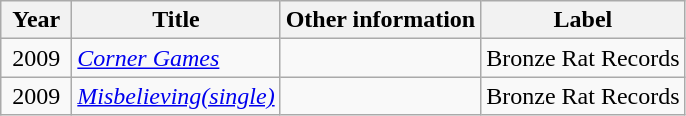<table class="wikitable">
<tr>
<th align="center" valign="top" width="40">Year</th>
<th align="left" valign="top">Title</th>
<th align="left" valign="top">Other information</th>
<th align="left" valign="top">Label</th>
</tr>
<tr>
<td align="center" valign="top" width="40">2009</td>
<td align="left" valign="top"><em><a href='#'>Corner Games</a></em></td>
<td align="left" valign="top"></td>
<td align="left" valign="top">Bronze Rat Records</td>
</tr>
<tr>
<td align="center" valign="top" width="40">2009</td>
<td align="left" valign="top"><em><a href='#'>Misbelieving(single)</a></em></td>
<td align="left" valign="top"></td>
<td align="left" valign="top">Bronze Rat Records</td>
</tr>
</table>
